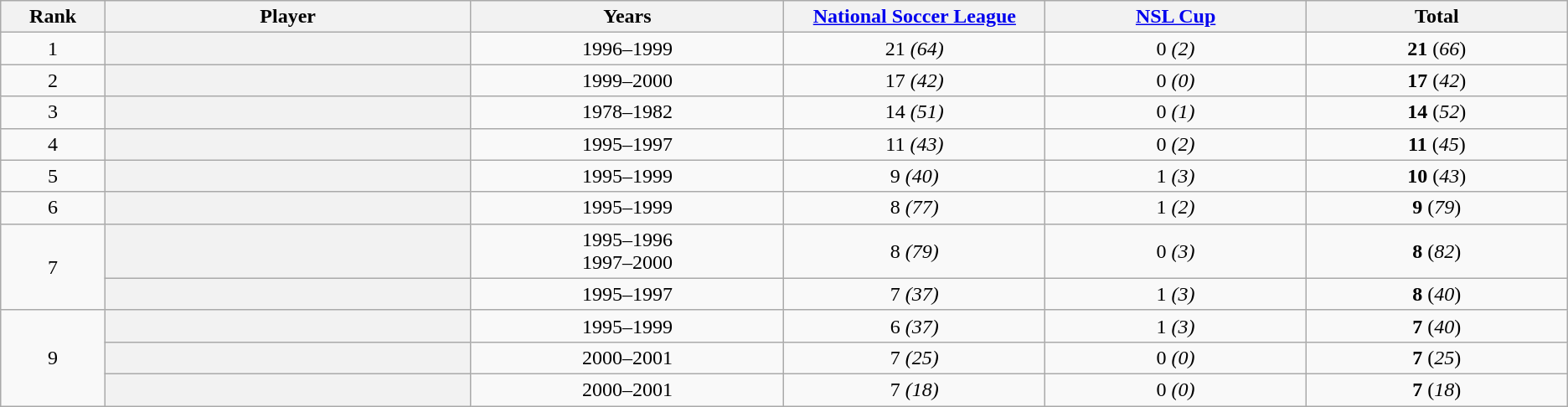<table class="sortable wikitable plainrowheaders"  style="text-align: center;">
<tr>
<th scope="col" style="width:4%;">Rank</th>
<th scope="col" style="width:14%;">Player</th>
<th scope="col" style="width:12%;">Years</th>
<th scope="col" style="width:10%;"><a href='#'>National Soccer League</a></th>
<th scope="col" style="width:10%;"><a href='#'>NSL Cup</a></th>
<th scope="col" style="width:10%;">Total</th>
</tr>
<tr>
<td>1</td>
<th scope="row"> </th>
<td>1996–1999</td>
<td>21 <em>(64)</em></td>
<td>0 <em>(2)</em></td>
<td><strong>21</strong> (<em>66</em>)</td>
</tr>
<tr>
<td>2</td>
<th scope="row"> </th>
<td>1999–2000</td>
<td>17 <em>(42)</em></td>
<td>0 <em>(0)</em></td>
<td><strong>17</strong> (<em>42</em>)</td>
</tr>
<tr>
<td>3</td>
<th scope="row"> </th>
<td>1978–1982</td>
<td>14 <em>(51)</em></td>
<td>0 <em>(1)</em></td>
<td><strong>14</strong> (<em>52</em>)</td>
</tr>
<tr>
<td>4</td>
<th scope="row"> </th>
<td>1995–1997</td>
<td>11 <em>(43)</em></td>
<td>0 <em>(2)</em></td>
<td><strong>11</strong> (<em>45</em>)</td>
</tr>
<tr>
<td>5</td>
<th scope="row"> </th>
<td>1995–1999</td>
<td>9 <em>(40)</em></td>
<td>1 <em>(3)</em></td>
<td><strong>10</strong> (<em>43</em>)</td>
</tr>
<tr>
<td>6</td>
<th scope="row"> </th>
<td>1995–1999</td>
<td>8 <em>(77)</em></td>
<td>1 <em>(2)</em></td>
<td><strong>9</strong> (<em>79</em>)</td>
</tr>
<tr>
<td rowspan="2">7</td>
<th scope="row"> </th>
<td>1995–1996<br>1997–2000</td>
<td>8 <em>(79)</em></td>
<td>0 <em>(3)</em></td>
<td><strong>8</strong> (<em>82</em>)</td>
</tr>
<tr>
<th scope="row"> </th>
<td>1995–1997</td>
<td>7 <em>(37)</em></td>
<td>1 <em>(3)</em></td>
<td><strong>8</strong> (<em>40</em>)</td>
</tr>
<tr>
<td rowspan="3">9</td>
<th scope="row"> </th>
<td>1995–1999</td>
<td>6 <em>(37)</em></td>
<td>1 <em>(3)</em></td>
<td><strong>7</strong> (<em>40</em>)</td>
</tr>
<tr>
<th scope="row"> </th>
<td>2000–2001</td>
<td>7 <em>(25)</em></td>
<td>0 <em>(0)</em></td>
<td><strong>7</strong> (<em>25</em>)</td>
</tr>
<tr>
<th scope="row"> </th>
<td>2000–2001</td>
<td>7 <em>(18)</em></td>
<td>0 <em>(0)</em></td>
<td><strong>7</strong> (<em>18</em>)</td>
</tr>
</table>
